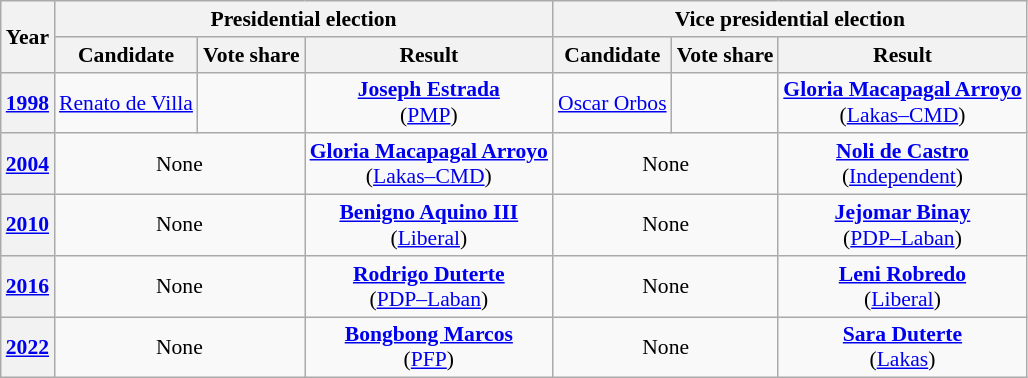<table class="wikitable" style="text-align:center; font-size:90%">
<tr>
<th rowspan=2>Year</th>
<th colspan=3>Presidential election</th>
<th colspan=3>Vice presidential election</th>
</tr>
<tr>
<th>Candidate</th>
<th>Vote share</th>
<th>Result</th>
<th>Candidate</th>
<th>Vote share</th>
<th>Result</th>
</tr>
<tr>
<th><a href='#'>1998</a></th>
<td><a href='#'>Renato de Villa</a></td>
<td></td>
<td><strong><a href='#'>Joseph Estrada</a></strong><br>(<a href='#'>PMP</a>)</td>
<td><a href='#'>Oscar Orbos</a></td>
<td></td>
<td><strong><a href='#'>Gloria Macapagal Arroyo</a></strong><br>(<a href='#'>Lakas–CMD</a>)</td>
</tr>
<tr>
<th><a href='#'>2004</a></th>
<td colspan=2>None</td>
<td><strong><a href='#'>Gloria Macapagal Arroyo</a></strong><br>(<a href='#'>Lakas–CMD</a>)</td>
<td colspan=2>None</td>
<td><strong><a href='#'>Noli de Castro</a></strong><br>(<a href='#'>Independent</a>)</td>
</tr>
<tr>
<th><a href='#'>2010</a></th>
<td colspan=2>None</td>
<td><strong><a href='#'>Benigno Aquino III</a></strong><br>(<a href='#'>Liberal</a>)</td>
<td colspan=2>None</td>
<td><strong><a href='#'>Jejomar Binay</a></strong><br>(<a href='#'>PDP–Laban</a>)</td>
</tr>
<tr>
<th><a href='#'>2016</a></th>
<td colspan=2>None</td>
<td><strong><a href='#'>Rodrigo Duterte</a></strong><br>(<a href='#'>PDP–Laban</a>)</td>
<td colspan=2>None</td>
<td><strong><a href='#'>Leni Robredo</a></strong><br>(<a href='#'>Liberal</a>)</td>
</tr>
<tr>
<th><a href='#'>2022</a></th>
<td colspan=2>None</td>
<td><strong><a href='#'>Bongbong Marcos</a></strong><br>(<a href='#'>PFP</a>)</td>
<td colspan=2>None</td>
<td><strong><a href='#'>Sara Duterte</a></strong><br>(<a href='#'>Lakas</a>)</td>
</tr>
</table>
